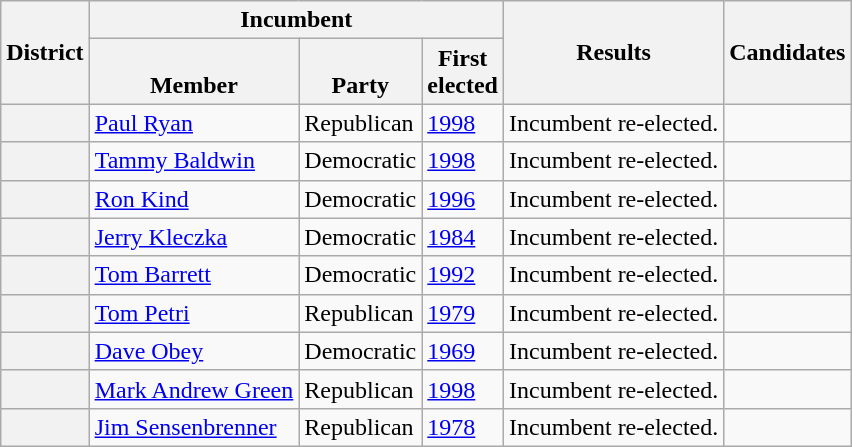<table class="wikitable sortable">
<tr>
<th rowspan=2>District</th>
<th colspan=3>Incumbent</th>
<th rowspan=2>Results</th>
<th rowspan=2 class="unsortable">Candidates</th>
</tr>
<tr valign=bottom>
<th>Member</th>
<th>Party</th>
<th>First<br>elected</th>
</tr>
<tr>
<th></th>
<td><a href='#'>Paul Ryan</a></td>
<td>Republican</td>
<td><a href='#'>1998</a></td>
<td>Incumbent re-elected.</td>
<td nowrap></td>
</tr>
<tr>
<th></th>
<td><a href='#'>Tammy Baldwin</a></td>
<td>Democratic</td>
<td><a href='#'>1998</a></td>
<td>Incumbent re-elected.</td>
<td nowrap></td>
</tr>
<tr>
<th></th>
<td><a href='#'>Ron Kind</a></td>
<td>Democratic</td>
<td><a href='#'>1996</a></td>
<td>Incumbent re-elected.</td>
<td nowrap></td>
</tr>
<tr>
<th></th>
<td><a href='#'>Jerry Kleczka</a></td>
<td>Democratic</td>
<td><a href='#'>1984</a></td>
<td>Incumbent re-elected.</td>
<td nowrap></td>
</tr>
<tr>
<th></th>
<td><a href='#'>Tom Barrett</a></td>
<td>Democratic</td>
<td><a href='#'>1992</a></td>
<td>Incumbent re-elected.</td>
<td nowrap></td>
</tr>
<tr>
<th></th>
<td><a href='#'>Tom Petri</a></td>
<td>Republican</td>
<td><a href='#'>1979 </a></td>
<td>Incumbent re-elected.</td>
<td nowrap></td>
</tr>
<tr>
<th></th>
<td><a href='#'>Dave Obey</a></td>
<td>Democratic</td>
<td><a href='#'>1969 </a></td>
<td>Incumbent re-elected.</td>
<td nowrap></td>
</tr>
<tr>
<th></th>
<td><a href='#'>Mark Andrew Green</a></td>
<td>Republican</td>
<td><a href='#'>1998</a></td>
<td>Incumbent re-elected.</td>
<td nowrap></td>
</tr>
<tr>
<th></th>
<td><a href='#'>Jim Sensenbrenner</a></td>
<td>Republican</td>
<td><a href='#'>1978</a></td>
<td>Incumbent re-elected.</td>
<td nowrap></td>
</tr>
</table>
